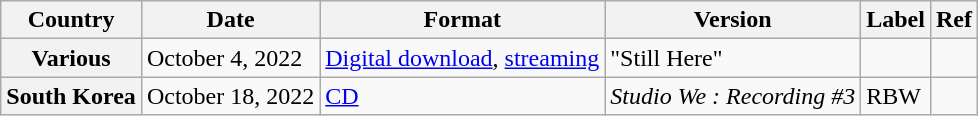<table class="wikitable plainrowheaders" text-align:center">
<tr>
<th>Country</th>
<th>Date</th>
<th>Format</th>
<th>Version</th>
<th>Label</th>
<th>Ref</th>
</tr>
<tr>
<th scope="row">Various</th>
<td>October 4, 2022</td>
<td><a href='#'>Digital download</a>, <a href='#'>streaming</a></td>
<td>"Still Here"</td>
<td></td>
<td></td>
</tr>
<tr>
<th scope="row">South Korea</th>
<td>October 18, 2022</td>
<td><a href='#'>CD</a></td>
<td><em>Studio We : Recording #3</em></td>
<td>RBW</td>
<td></td>
</tr>
</table>
